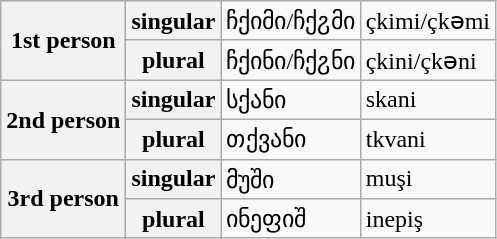<table class="wikitable">
<tr>
<th rowspan="2">1st person</th>
<th>singular</th>
<td>ჩქიმი/ჩქჷმი</td>
<td>çkimi/çkəmi</td>
</tr>
<tr>
<th>plural</th>
<td>ჩქინი/ჩქჷნი</td>
<td>çkini/çkəni</td>
</tr>
<tr>
<th rowspan="2">2nd person</th>
<th>singular</th>
<td>სქანი</td>
<td>skani</td>
</tr>
<tr>
<th>plural</th>
<td>თქვანი</td>
<td>tkvani</td>
</tr>
<tr>
<th rowspan="2">3rd person</th>
<th>singular</th>
<td>მუში</td>
<td>muşi</td>
</tr>
<tr>
<th>plural</th>
<td>ინეფიშ</td>
<td>inepiş</td>
</tr>
</table>
